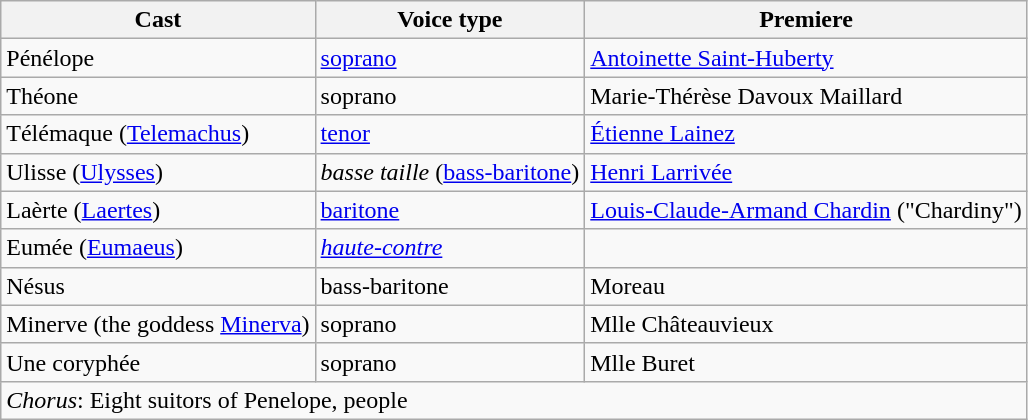<table class="wikitable">
<tr>
<th>Cast</th>
<th>Voice type</th>
<th>Premiere</th>
</tr>
<tr>
<td>Pénélope</td>
<td><a href='#'>soprano</a></td>
<td><a href='#'>Antoinette Saint-Huberty</a></td>
</tr>
<tr>
<td>Théone</td>
<td>soprano</td>
<td>Marie-Thérèse Davoux Maillard</td>
</tr>
<tr>
<td>Télémaque (<a href='#'>Telemachus</a>)</td>
<td><a href='#'>tenor</a></td>
<td><a href='#'>Étienne Lainez</a></td>
</tr>
<tr>
<td>Ulisse (<a href='#'>Ulysses</a>)</td>
<td><em>basse taille</em> (<a href='#'>bass-baritone</a>)</td>
<td><a href='#'>Henri Larrivée</a></td>
</tr>
<tr>
<td>Laèrte (<a href='#'>Laertes</a>)</td>
<td><a href='#'>baritone</a></td>
<td><a href='#'>Louis-Claude-Armand Chardin</a> ("Chardiny")</td>
</tr>
<tr>
<td>Eumée (<a href='#'>Eumaeus</a>)</td>
<td><em><a href='#'>haute-contre</a></em></td>
<td></td>
</tr>
<tr>
<td>Nésus</td>
<td>bass-baritone</td>
<td>Moreau</td>
</tr>
<tr>
<td>Minerve (the goddess <a href='#'>Minerva</a>)</td>
<td>soprano</td>
<td>Mlle Châteauvieux</td>
</tr>
<tr>
<td>Une coryphée</td>
<td>soprano</td>
<td>Mlle Buret</td>
</tr>
<tr>
<td colspan="3"><em>Chorus</em>: Eight suitors of Penelope, people</td>
</tr>
</table>
